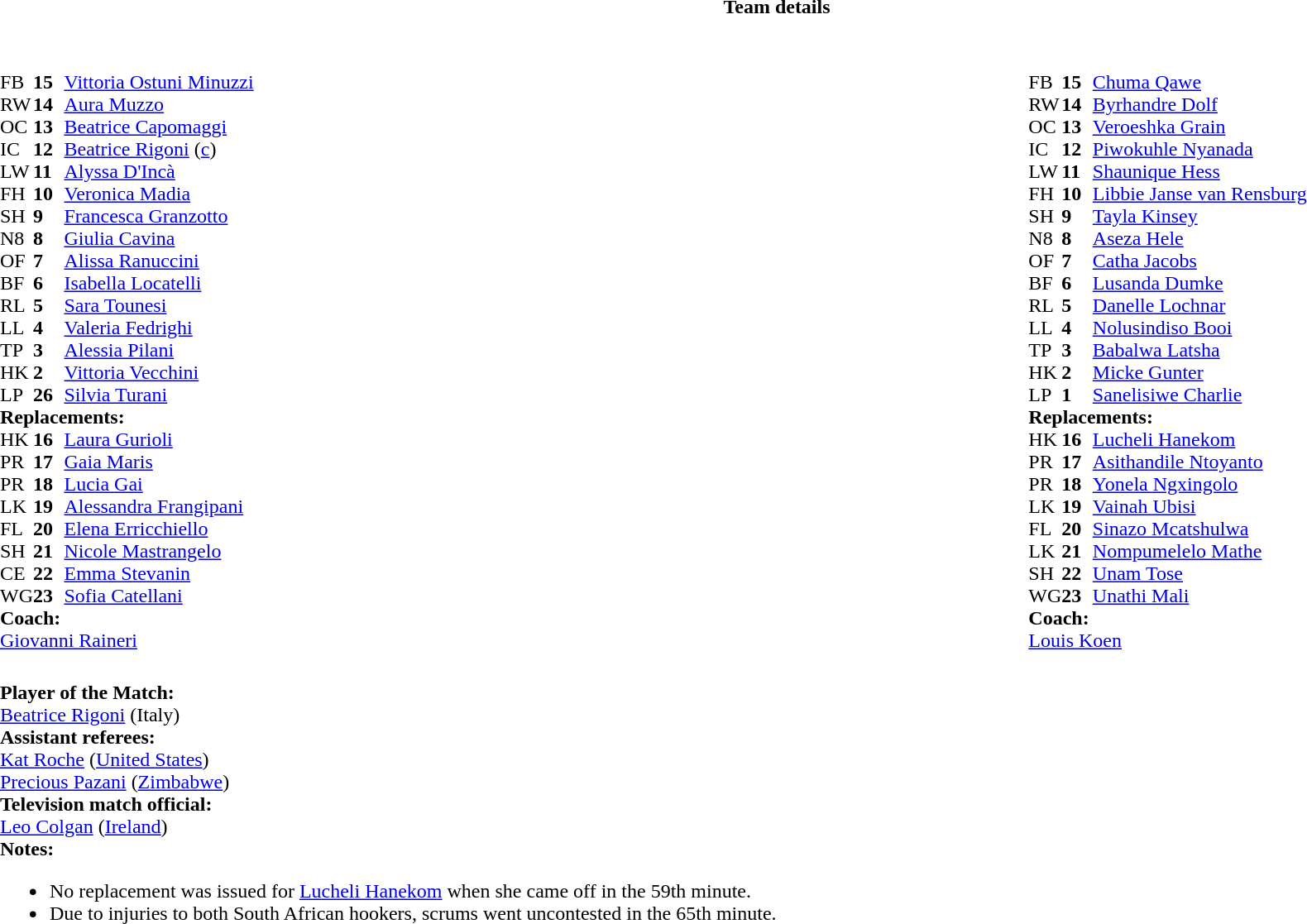<table border="0" style="width:100%;" class="collapsible collapsed">
<tr>
<th>Team details</th>
</tr>
<tr>
<td><br><table width="100%">
<tr>
<td style="vertical-align:top; width:50%"><br><table cellspacing="0" cellpadding="0">
<tr>
<th width="25"></th>
<th width="25"></th>
</tr>
<tr>
<td>FB</td>
<td><strong>15</strong></td>
<td><a href='#'>Vittoria Ostuni Minuzzi</a></td>
</tr>
<tr>
<td>RW</td>
<td><strong>14</strong></td>
<td><a href='#'>Aura Muzzo</a></td>
<td></td>
<td></td>
</tr>
<tr>
<td>OC</td>
<td><strong>13</strong></td>
<td><a href='#'>Beatrice Capomaggi</a></td>
</tr>
<tr>
<td>IC</td>
<td><strong>12</strong></td>
<td><a href='#'>Beatrice Rigoni</a> (<a href='#'>c</a>)</td>
</tr>
<tr>
<td>LW</td>
<td><strong>11</strong></td>
<td><a href='#'>Alyssa D'Incà</a></td>
</tr>
<tr>
<td>FH</td>
<td><strong>10</strong></td>
<td><a href='#'>Veronica Madia</a></td>
</tr>
<tr>
<td>SH</td>
<td><strong>9</strong></td>
<td><a href='#'>Francesca Granzotto</a></td>
<td></td>
<td></td>
</tr>
<tr>
<td>N8</td>
<td><strong>8</strong></td>
<td><a href='#'>Giulia Cavina</a></td>
<td></td>
<td></td>
</tr>
<tr>
<td>OF</td>
<td><strong>7</strong></td>
<td><a href='#'>Alissa Ranuccini</a></td>
</tr>
<tr>
<td>BF</td>
<td><strong>6</strong></td>
<td><a href='#'>Isabella Locatelli</a></td>
<td></td>
<td></td>
</tr>
<tr>
<td>RL</td>
<td><strong>5</strong></td>
<td><a href='#'>Sara Tounesi</a></td>
<td></td>
<td></td>
</tr>
<tr>
<td>LL</td>
<td><strong>4</strong></td>
<td><a href='#'>Valeria Fedrighi</a></td>
</tr>
<tr>
<td>TP</td>
<td><strong>3</strong></td>
<td><a href='#'>Alessia Pilani</a></td>
<td></td>
<td></td>
</tr>
<tr>
<td>HK</td>
<td><strong>2</strong></td>
<td><a href='#'>Vittoria Vecchini</a></td>
<td></td>
<td></td>
</tr>
<tr>
<td>LP</td>
<td><strong>26</strong></td>
<td><a href='#'>Silvia Turani</a></td>
<td></td>
<td></td>
</tr>
<tr>
<td colspan=3><strong>Replacements:</strong></td>
</tr>
<tr>
<td>HK</td>
<td><strong>16</strong></td>
<td><a href='#'>Laura Gurioli</a></td>
<td></td>
<td></td>
</tr>
<tr>
<td>PR</td>
<td><strong>17</strong></td>
<td><a href='#'>Gaia Maris</a></td>
<td></td>
<td></td>
</tr>
<tr>
<td>PR</td>
<td><strong>18</strong></td>
<td><a href='#'>Lucia Gai</a></td>
<td></td>
<td></td>
</tr>
<tr>
<td>LK</td>
<td><strong>19</strong></td>
<td><a href='#'>Alessandra Frangipani</a></td>
<td></td>
<td></td>
</tr>
<tr>
<td>FL</td>
<td><strong>20</strong></td>
<td><a href='#'>Elena Erricchiello</a></td>
<td></td>
<td></td>
</tr>
<tr>
<td>SH</td>
<td><strong>21</strong></td>
<td><a href='#'>Nicole Mastrangelo</a></td>
<td></td>
<td></td>
</tr>
<tr>
<td>CE</td>
<td><strong>22</strong></td>
<td><a href='#'>Emma Stevanin</a></td>
<td></td>
<td></td>
</tr>
<tr>
<td>WG</td>
<td><strong>23</strong></td>
<td><a href='#'>Sofia Catellani</a></td>
</tr>
<tr>
<td colspan=3><strong>Coach:</strong></td>
</tr>
<tr>
<td colspan="4"> <a href='#'>Giovanni Raineri</a></td>
</tr>
</table>
</td>
<td style="vertical-align:top"></td>
<td style="vertical-align:top; width:50%"><br><table cellspacing="0" cellpadding="0" style="margin:auto">
<tr>
<th width="25"></th>
<th width="25"></th>
</tr>
<tr>
<td>FB</td>
<td><strong>15</strong></td>
<td><a href='#'>Chuma Qawe</a></td>
<td></td>
<td></td>
</tr>
<tr>
<td>RW</td>
<td><strong>14</strong></td>
<td><a href='#'>Byrhandre Dolf</a></td>
</tr>
<tr>
<td>OC</td>
<td><strong>13</strong></td>
<td><a href='#'>Veroeshka Grain</a></td>
<td></td>
</tr>
<tr>
<td>IC</td>
<td><strong>12</strong></td>
<td><a href='#'>Piwokuhle Nyanada</a></td>
</tr>
<tr>
<td>LW</td>
<td><strong>11</strong></td>
<td><a href='#'>Shaunique Hess</a></td>
</tr>
<tr>
<td>FH</td>
<td><strong>10</strong></td>
<td><a href='#'>Libbie Janse van Rensburg</a></td>
</tr>
<tr>
<td>SH</td>
<td><strong>9</strong></td>
<td><a href='#'>Tayla Kinsey</a></td>
<td></td>
<td></td>
</tr>
<tr>
<td>N8</td>
<td><strong>8</strong></td>
<td><a href='#'>Aseza Hele</a></td>
<td></td>
</tr>
<tr>
<td>OF</td>
<td><strong>7</strong></td>
<td><a href='#'>Catha Jacobs</a></td>
</tr>
<tr>
<td>BF</td>
<td><strong>6</strong></td>
<td><a href='#'>Lusanda Dumke</a></td>
</tr>
<tr>
<td>RL</td>
<td><strong>5</strong></td>
<td><a href='#'>Danelle Lochnar</a></td>
<td></td>
<td></td>
</tr>
<tr>
<td>LL</td>
<td><strong>4</strong></td>
<td><a href='#'>Nolusindiso Booi</a></td>
<td></td>
<td></td>
</tr>
<tr>
<td>TP</td>
<td><strong>3</strong></td>
<td><a href='#'>Babalwa Latsha</a></td>
<td></td>
<td></td>
</tr>
<tr>
<td>HK</td>
<td><strong>2</strong></td>
<td><a href='#'>Micke Gunter</a></td>
<td></td>
<td></td>
</tr>
<tr>
<td>LP</td>
<td><strong>1</strong></td>
<td><a href='#'>Sanelisiwe Charlie</a></td>
<td></td>
<td></td>
</tr>
<tr>
<td colspan=3><strong>Replacements:</strong></td>
</tr>
<tr>
<td>HK</td>
<td><strong>16</strong></td>
<td><a href='#'>Lucheli Hanekom</a></td>
<td></td>
<td></td>
<td></td>
</tr>
<tr>
<td>PR</td>
<td><strong>17</strong></td>
<td><a href='#'>Asithandile Ntoyanto</a></td>
<td></td>
<td></td>
</tr>
<tr>
<td>PR</td>
<td><strong>18</strong></td>
<td><a href='#'>Yonela Ngxingolo</a></td>
<td></td>
<td></td>
</tr>
<tr>
<td>LK</td>
<td><strong>19</strong></td>
<td><a href='#'>Vainah Ubisi</a></td>
<td></td>
<td></td>
</tr>
<tr>
<td>FL</td>
<td><strong>20</strong></td>
<td><a href='#'>Sinazo Mcatshulwa</a></td>
<td></td>
<td></td>
</tr>
<tr>
<td>LK</td>
<td><strong>21</strong></td>
<td><a href='#'>Nompumelelo Mathe</a></td>
</tr>
<tr>
<td>SH</td>
<td><strong>22</strong></td>
<td><a href='#'>Unam Tose</a></td>
<td></td>
<td></td>
</tr>
<tr>
<td>WG</td>
<td><strong>23</strong></td>
<td><a href='#'>Unathi Mali</a></td>
<td></td>
<td></td>
</tr>
<tr>
<td colspan=3><strong>Coach:</strong></td>
</tr>
<tr>
<td colspan="4"> <a href='#'>Louis Koen</a></td>
</tr>
</table>
</td>
</tr>
</table>
<table style="width:100%">
<tr>
<td><br><strong>Player of the Match:</strong>
<br><a href='#'>Beatrice Rigoni</a> (Italy)<br><strong>Assistant referees:</strong>
<br><a href='#'>Kat Roche</a> (<a href='#'>United States</a>)
<br><a href='#'>Precious Pazani</a> (<a href='#'>Zimbabwe</a>)
<br><strong>Television match official:</strong>
<br><a href='#'>Leo Colgan</a> (<a href='#'>Ireland</a>)<br><strong>Notes:</strong><ul><li>No replacement was issued for <a href='#'>Lucheli Hanekom</a> when she came off in the 59th minute.</li><li>Due to injuries to both South African hookers, scrums went uncontested in the 65th minute.</li></ul></td>
</tr>
</table>
</td>
</tr>
</table>
